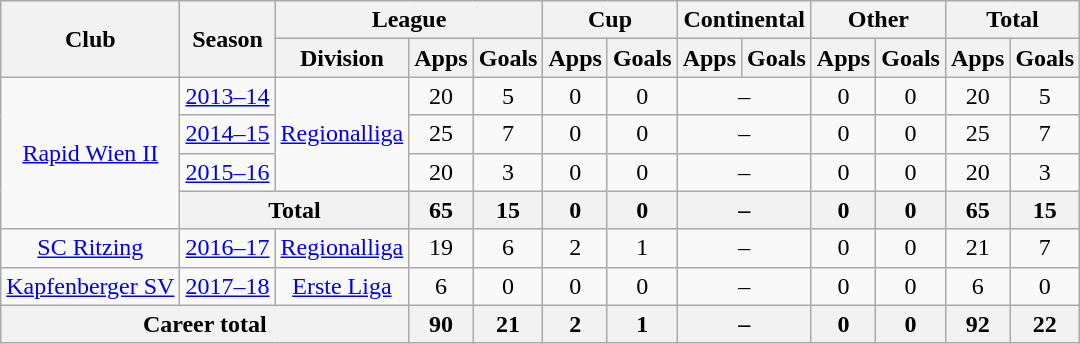<table class="wikitable" style="text-align: center">
<tr>
<th rowspan="2">Club</th>
<th rowspan="2">Season</th>
<th colspan="3">League</th>
<th colspan="2">Cup</th>
<th colspan="2">Continental</th>
<th colspan="2">Other</th>
<th colspan="2">Total</th>
</tr>
<tr>
<th>Division</th>
<th>Apps</th>
<th>Goals</th>
<th>Apps</th>
<th>Goals</th>
<th>Apps</th>
<th>Goals</th>
<th>Apps</th>
<th>Goals</th>
<th>Apps</th>
<th>Goals</th>
</tr>
<tr>
<td rowspan="4"><a href='#'>Rapid Wien II</a></td>
<td><a href='#'>2013–14</a></td>
<td rowspan="3"><a href='#'>Regionalliga</a></td>
<td>20</td>
<td>5</td>
<td>0</td>
<td>0</td>
<td colspan="2">–</td>
<td>0</td>
<td>0</td>
<td>20</td>
<td>5</td>
</tr>
<tr>
<td><a href='#'>2014–15</a></td>
<td>25</td>
<td>7</td>
<td>0</td>
<td>0</td>
<td colspan="2">–</td>
<td>0</td>
<td>0</td>
<td>25</td>
<td>7</td>
</tr>
<tr>
<td><a href='#'>2015–16</a></td>
<td>20</td>
<td>3</td>
<td>0</td>
<td>0</td>
<td colspan="2">–</td>
<td>0</td>
<td>0</td>
<td>20</td>
<td>3</td>
</tr>
<tr>
<th colspan=2>Total</th>
<th>65</th>
<th>15</th>
<th>0</th>
<th>0</th>
<th colspan="2">–</th>
<th>0</th>
<th>0</th>
<th>65</th>
<th>15</th>
</tr>
<tr>
<td><a href='#'>SC Ritzing</a></td>
<td><a href='#'>2016–17</a></td>
<td><a href='#'>Regionalliga</a></td>
<td>19</td>
<td>6</td>
<td>2</td>
<td>1</td>
<td colspan="2">–</td>
<td>0</td>
<td>0</td>
<td>21</td>
<td>7</td>
</tr>
<tr>
<td><a href='#'>Kapfenberger SV</a></td>
<td><a href='#'>2017–18</a></td>
<td><a href='#'>Erste Liga</a></td>
<td>6</td>
<td>0</td>
<td>0</td>
<td>0</td>
<td colspan="2">–</td>
<td>0</td>
<td>0</td>
<td>6</td>
<td>0</td>
</tr>
<tr>
<th colspan=3>Career total</th>
<th>90</th>
<th>21</th>
<th>2</th>
<th>1</th>
<th colspan="2">–</th>
<th>0</th>
<th>0</th>
<th>92</th>
<th>22</th>
</tr>
</table>
